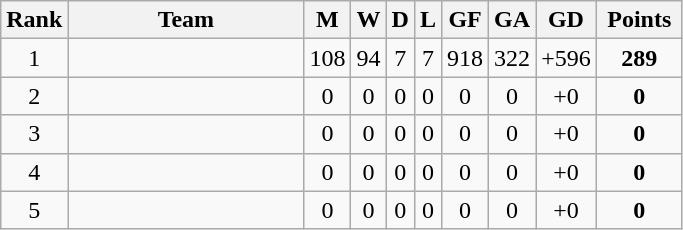<table class="wikitable sortable" style="text-align:center">
<tr>
<th>Rank</th>
<th width=150>Team</th>
<th>M</th>
<th>W</th>
<th>D</th>
<th>L</th>
<th>GF</th>
<th>GA</th>
<th>GD</th>
<th width=50>Points</th>
</tr>
<tr>
<td>1</td>
<td align=left></td>
<td>108</td>
<td>94</td>
<td>7</td>
<td>7</td>
<td>918</td>
<td>322</td>
<td>+596</td>
<td><strong>289</strong></td>
</tr>
<tr>
<td>2</td>
<td align=left></td>
<td>0</td>
<td>0</td>
<td>0</td>
<td>0</td>
<td>0</td>
<td>0</td>
<td>+0</td>
<td><strong>0</strong></td>
</tr>
<tr>
<td>3</td>
<td align=left></td>
<td>0</td>
<td>0</td>
<td>0</td>
<td>0</td>
<td>0</td>
<td>0</td>
<td>+0</td>
<td><strong>0</strong></td>
</tr>
<tr>
<td>4</td>
<td align=left></td>
<td>0</td>
<td>0</td>
<td>0</td>
<td>0</td>
<td>0</td>
<td>0</td>
<td>+0</td>
<td><strong>0</strong></td>
</tr>
<tr>
<td>5</td>
<td align=left></td>
<td>0</td>
<td>0</td>
<td>0</td>
<td>0</td>
<td>0</td>
<td>0</td>
<td>+0</td>
<td><strong>0</strong></td>
</tr>
</table>
